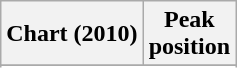<table class="wikitable">
<tr>
<th>Chart (2010)</th>
<th>Peak<br>position</th>
</tr>
<tr>
</tr>
<tr>
</tr>
</table>
